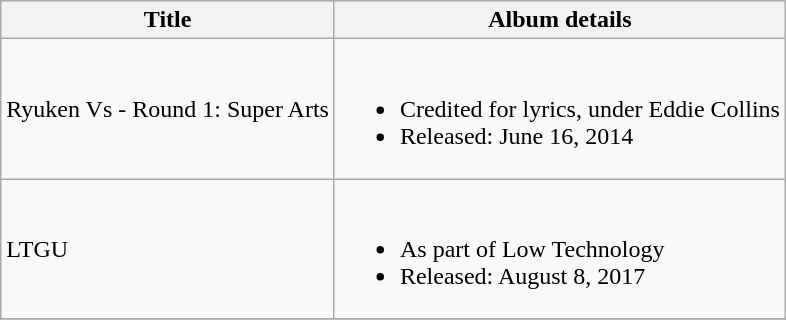<table class="wikitable">
<tr>
<th>Title</th>
<th>Album details</th>
</tr>
<tr>
<td>Ryuken Vs - Round 1: Super Arts</td>
<td><br><ul><li>Credited for lyrics, under Eddie Collins</li><li>Released:  June 16, 2014</li></ul></td>
</tr>
<tr>
<td>LTGU</td>
<td><br><ul><li>As part of Low Technology</li><li>Released:  August 8, 2017</li></ul></td>
</tr>
<tr>
</tr>
</table>
